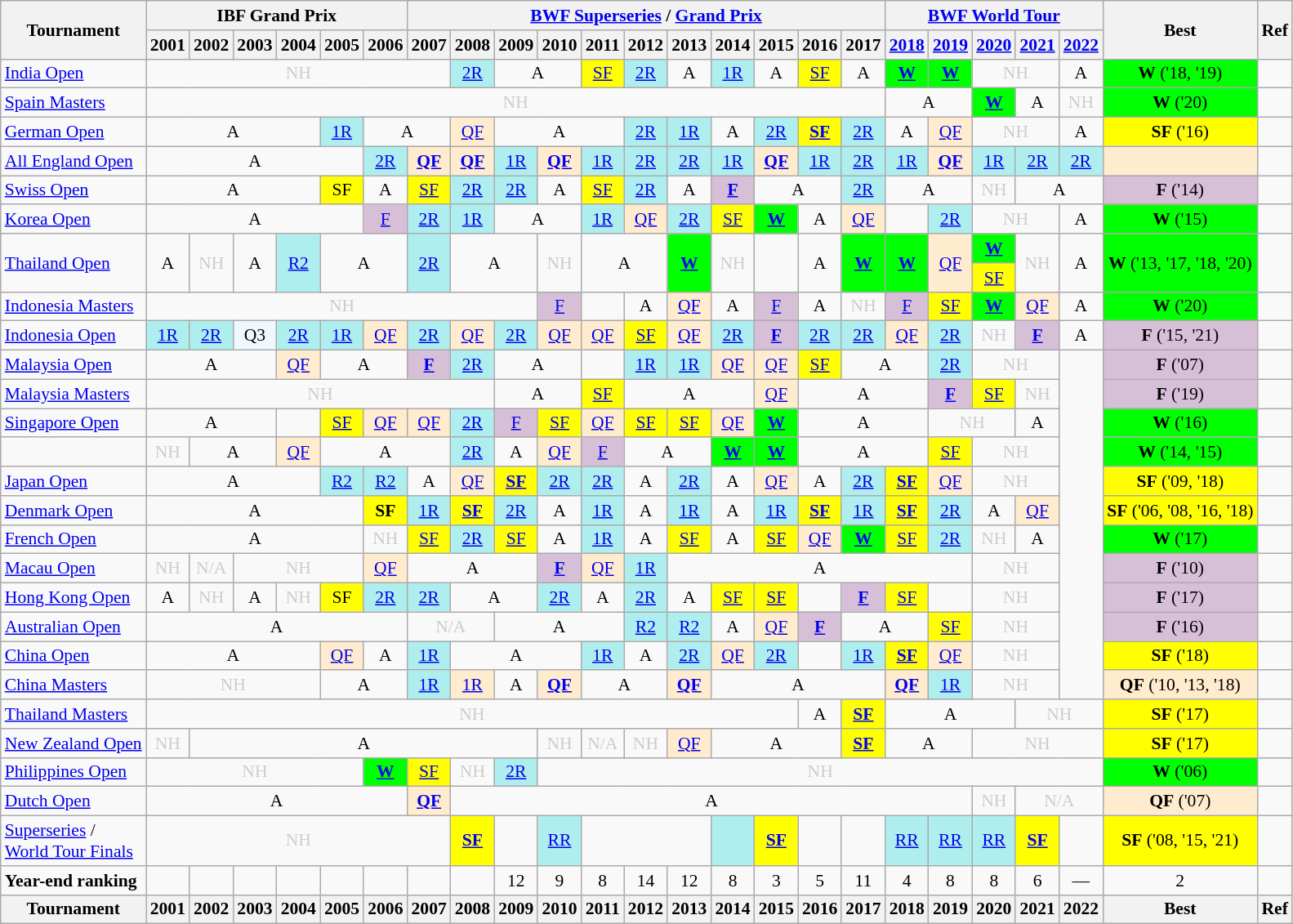<table class=wikitable style="text-align:center; font-size:90%">
<tr>
<th rowspan="2">Tournament</th>
<th colspan="6">IBF Grand Prix</th>
<th colspan="11"><a href='#'>BWF Superseries</a> / <a href='#'>Grand Prix</a></th>
<th colspan="5"><a href='#'>BWF World Tour</a></th>
<th rowspan="2">Best</th>
<th rowspan="2">Ref</th>
</tr>
<tr>
<th>2001</th>
<th>2002</th>
<th>2003</th>
<th>2004</th>
<th>2005</th>
<th>2006</th>
<th>2007</th>
<th>2008</th>
<th>2009</th>
<th>2010</th>
<th>2011</th>
<th>2012</th>
<th>2013</th>
<th>2014</th>
<th>2015</th>
<th>2016</th>
<th>2017</th>
<th><a href='#'>2018</a></th>
<th><a href='#'>2019</a></th>
<th><a href='#'>2020</a></th>
<th><a href='#'>2021</a></th>
<th><a href='#'>2022</a></th>
</tr>
<tr>
<td align=left><a href='#'>India Open</a></td>
<td colspan="7"; style=color:#ccc>NH</td>
<td bgcolor=AFEEEE><a href='#'>2R</a></td>
<td colspan="2">A</td>
<td bgcolor=FFFF00><a href='#'>SF</a></td>
<td bgcolor=AFEEEE><a href='#'>2R</a></td>
<td>A</td>
<td bgcolor=AFEEEE><a href='#'>1R</a></td>
<td>A</td>
<td bgcolor=FFFF00><a href='#'>SF</a></td>
<td>A</td>
<td bgcolor=00FF00><a href='#'><strong>W</strong></a></td>
<td bgcolor=00FF00><a href='#'><strong>W</strong></a></td>
<td colspan="2"; style=color:#ccc>NH</td>
<td>A</td>
<td bgcolor=00FF00><strong>W</strong> ('18, '19)</td>
<td></td>
</tr>
<tr>
<td align=left><a href='#'>Spain Masters</a></td>
<td colspan="17" style=color:#ccc>NH</td>
<td colspan="2">A</td>
<td bgcolor=00FF00><a href='#'><strong>W</strong></a></td>
<td>A</td>
<td style=color:#ccc>NH</td>
<td bgcolor=00FF00><strong>W</strong> ('20)</td>
<td></td>
</tr>
<tr>
<td align=left><a href='#'>German Open</a></td>
<td colspan="4">A</td>
<td bgcolor=AFEEEE><a href='#'>1R</a></td>
<td colspan="2">A</td>
<td bgcolor=FFEBCD><a href='#'>QF</a></td>
<td colspan="3">A</td>
<td bgcolor=AFEEEE><a href='#'>2R</a></td>
<td bgcolor=AFEEEE><a href='#'>1R</a></td>
<td>A</td>
<td bgcolor=AFEEEE><a href='#'>2R</a></td>
<td bgcolor=FFFF00><a href='#'><strong>SF</strong></a></td>
<td bgcolor=AFEEEE><a href='#'>2R</a></td>
<td>A</td>
<td bgcolor=FFEBCD><a href='#'>QF</a></td>
<td colspan="2"; style=color:#ccc>NH</td>
<td>A</td>
<td bgcolor=FFFF00><strong>SF</strong> ('16)</td>
<td></td>
</tr>
<tr>
<td align=left><a href='#'>All England Open</a></td>
<td colspan="5">A</td>
<td bgcolor=AFEEEE><a href='#'>2R</a></td>
<td bgcolor=FFEBCD><a href='#'><strong>QF</strong></a></td>
<td bgcolor=FFEBCD><a href='#'><strong>QF</strong></a></td>
<td bgcolor=AFEEEE><a href='#'>1R</a></td>
<td bgcolor=FFEBCD><a href='#'><strong>QF</strong></a></td>
<td bgcolor=AFEEEE><a href='#'>1R</a></td>
<td bgcolor=AFEEEE><a href='#'>2R</a></td>
<td bgcolor=AFEEEE><a href='#'>2R</a></td>
<td bgcolor=AFEEEE><a href='#'>1R</a></td>
<td bgcolor=FFEBCD><a href='#'><strong>QF</strong></a></td>
<td bgcolor=AFEEEE><a href='#'>1R</a></td>
<td bgcolor=AFEEEE><a href='#'>2R</a></td>
<td bgcolor=AFEEEE><a href='#'>1R</a></td>
<td bgcolor=FFEBCD><a href='#'><strong>QF</strong></a></td>
<td bgcolor=AFEEEE><a href='#'>1R</a></td>
<td bgcolor=AFEEEE><a href='#'>2R</a></td>
<td bgcolor=AFEEEE><a href='#'>2R</a></td>
<td bgcolor=FFEBCD></td>
<td></td>
</tr>
<tr>
<td align=left><a href='#'>Swiss Open</a></td>
<td colspan="4">A</td>
<td 2005; bgcolor=FFFF00>SF</td>
<td>A</td>
<td bgcolor=FFFF00><a href='#'>SF</a></td>
<td bgcolor=AFEEEE><a href='#'>2R</a></td>
<td bgcolor=AFEEEE><a href='#'>2R</a></td>
<td>A</td>
<td bgcolor=FFFF00><a href='#'>SF</a></td>
<td bgcolor=AFEEEE><a href='#'>2R</a></td>
<td>A</td>
<td bgcolor=D8BFD8><a href='#'><strong>F</strong></a></td>
<td colspan="2">A</td>
<td bgcolor=AFEEEE><a href='#'>2R</a></td>
<td colspan="2">A</td>
<td style=color:#ccc>NH</td>
<td colspan="2">A</td>
<td bgcolor=D8BFD8><strong>F</strong> ('14)</td>
<td></td>
</tr>
<tr>
<td align=left><a href='#'>Korea Open</a></td>
<td colspan="5">A</td>
<td bgcolor=D8BFD8><a href='#'>F</a></td>
<td bgcolor=AFEEEE><a href='#'>2R</a></td>
<td bgcolor=AFEEEE><a href='#'>1R</a></td>
<td colspan="2">A</td>
<td bgcolor=AFEEEE><a href='#'>1R</a></td>
<td bgcolor=FFEBCD><a href='#'>QF</a></td>
<td bgcolor=AFEEEE><a href='#'>2R</a></td>
<td bgcolor=FFFF00><a href='#'>SF</a></td>
<td bgcolor=00FF00><a href='#'><strong>W</strong></a></td>
<td>A</td>
<td bgcolor=FFEBCD><a href='#'>QF</a></td>
<td><a href='#'></a></td>
<td bgcolor=AFEEEE><a href='#'>2R</a></td>
<td colspan="2"; style=color:#ccc>NH</td>
<td>A</td>
<td bgcolor=00FF00><strong>W</strong> ('15)</td>
<td></td>
</tr>
<tr>
<td rowspan="2" align=left><a href='#'>Thailand Open</a></td>
<td rowspan="2">A</td>
<td rowspan="2" style=color:#ccc>NH</td>
<td rowspan="2">A</td>
<td rowspan="2" bgcolor=AFEEEE><a href='#'>R2</a></td>
<td rowspan="2" colspan="2">A</td>
<td rowspan="2" bgcolor=AFEEEE><a href='#'>2R</a></td>
<td rowspan="2" colspan="2">A</td>
<td rowspan="2" style=color:#ccc>NH</td>
<td rowspan="2" colspan="2">A</td>
<td rowspan="2" bgcolor=00FF00><a href='#'><strong>W</strong></a></td>
<td rowspan="2" style=color:#ccc>NH</td>
<td rowspan="2"><a href='#'></a></td>
<td rowspan="2">A</td>
<td rowspan="2" bgcolor=00FF00><a href='#'><strong>W</strong></a></td>
<td rowspan="2" bgcolor=00FF00><a href='#'><strong>W</strong></a></td>
<td rowspan="2" bgcolor=FFEBCD><a href='#'>QF</a></td>
<td bgcolor=00FF00><a href='#'><strong>W</strong></a></td>
<td rowspan="2" style=color:#ccc>NH</td>
<td rowspan="2">A</td>
<td rowspan="2" bgcolor=00FF00><strong>W</strong> ('13, '17, '18, '20)</td>
<td rowspan=2></td>
</tr>
<tr>
<td bgcolor=FFFF00><a href='#'>SF</a></td>
</tr>
<tr>
<td align=left><a href='#'>Indonesia Masters</a></td>
<td colspan="9" style=color:#ccc>NH</td>
<td bgcolor=D8BFD8><a href='#'>F</a></td>
<td><a href='#'></a></td>
<td>A</td>
<td bgcolor=FFEBCD><a href='#'>QF</a></td>
<td>A</td>
<td bgcolor=D8BFD8><a href='#'>F</a></td>
<td>A</td>
<td style=color:#ccc>NH</td>
<td bgcolor=D8BFD8><a href='#'>F</a></td>
<td bgcolor=FFFF00><a href='#'>SF</a></td>
<td bgcolor=00FF00><a href='#'><strong>W</strong></a></td>
<td bgcolor=FFEBCD><a href='#'>QF</a></td>
<td>A</td>
<td bgcolor=00FF00><strong>W</strong> ('20)</td>
<td></td>
</tr>
<tr>
<td align=left><a href='#'>Indonesia Open</a></td>
<td bgcolor=AFEEEE><a href='#'>1R</a></td>
<td bgcolor=AFEEEE><a href='#'>2R</a></td>
<td bgcolor=F0F8FF>Q3</td>
<td bgcolor=AFEEEE><a href='#'>2R</a></td>
<td bgcolor=AFEEEE><a href='#'>1R</a></td>
<td bgcolor=FFEBCD><a href='#'>QF</a></td>
<td bgcolor=AFEEEE><a href='#'>2R</a></td>
<td bgcolor=FFEBCD><a href='#'>QF</a></td>
<td bgcolor=AFEEEE><a href='#'>2R</a></td>
<td bgcolor=FFEBCD><a href='#'>QF</a></td>
<td bgcolor=FFEBCD><a href='#'>QF</a></td>
<td bgcolor=FFFF00><a href='#'>SF</a></td>
<td bgcolor=FFEBCD><a href='#'>QF</a></td>
<td bgcolor=AFEEEE><a href='#'>2R</a></td>
<td bgcolor=D8BFD8><a href='#'><strong>F</strong></a></td>
<td bgcolor=AFEEEE><a href='#'>2R</a></td>
<td bgcolor=AFEEEE><a href='#'>2R</a></td>
<td bgcolor=FFEBCD><a href='#'>QF</a></td>
<td bgcolor=AFEEEE><a href='#'>2R</a></td>
<td style=color:#ccc>NH</td>
<td bgcolor=D8BFD8><strong><a href='#'>F</a></strong></td>
<td>A</td>
<td bgcolor=D8BFD8><strong>F</strong> ('15, '21)</td>
<td></td>
</tr>
<tr>
<td align=left><a href='#'>Malaysia Open</a></td>
<td colspan="3">A</td>
<td bgcolor=FFEBCD><a href='#'>QF</a></td>
<td colspan="2">A</td>
<td bgcolor=D8BFD8><a href='#'><strong>F</strong></a></td>
<td bgcolor=AFEEEE><a href='#'>2R</a></td>
<td colspan="2">A</td>
<td><a href='#'></a></td>
<td bgcolor=AFEEEE><a href='#'>1R</a></td>
<td bgcolor=AFEEEE><a href='#'>1R</a></td>
<td bgcolor=FFEBCD><a href='#'>QF</a></td>
<td bgcolor=FFEBCD><a href='#'>QF</a></td>
<td bgcolor=FFFF00><a href='#'>SF</a></td>
<td colspan="2">A</td>
<td bgcolor=AFEEEE><a href='#'>2R</a></td>
<td colspan="2"; style=color:#ccc>NH</td>
<td rowspan="12"></td>
<td bgcolor=D8BFD8><strong>F</strong> ('07)</td>
<td></td>
</tr>
<tr>
<td align=left><a href='#'>Malaysia Masters</a></td>
<td colspan="8" style=color:#ccc>NH</td>
<td colspan="2">A</td>
<td bgcolor=FFFF00><a href='#'>SF</a></td>
<td colspan="3">A</td>
<td bgcolor=FFEBCD><a href='#'>QF</a></td>
<td colspan="3">A</td>
<td bgcolor=D8BFD8><a href='#'><strong>F</strong></a></td>
<td bgcolor=FFFF00><a href='#'>SF</a></td>
<td style=color:#ccc>NH</td>
<td bgcolor=D8BFD8><strong>F</strong> ('19)</td>
<td></td>
</tr>
<tr>
<td align=left><a href='#'>Singapore Open</a></td>
<td colspan="3">A</td>
<td></td>
<td bgcolor=FFFF00><a href='#'>SF</a></td>
<td bgcolor=FFEBCD><a href='#'>QF</a></td>
<td bgcolor=FFEBCD><a href='#'>QF</a></td>
<td bgcolor=AFEEEE><a href='#'>2R</a></td>
<td bgcolor=D8BFD8><a href='#'>F</a></td>
<td bgcolor=FFFF00><a href='#'>SF</a></td>
<td bgcolor=FFEBCD><a href='#'>QF</a></td>
<td bgcolor=FFFF00><a href='#'>SF</a></td>
<td bgcolor=FFFF00><a href='#'>SF</a></td>
<td bgcolor=FFEBCD><a href='#'>QF</a></td>
<td bgcolor=00FF00><a href='#'><strong>W</strong></a></td>
<td colspan="3">A</td>
<td colspan="2"; style=color:#ccc>NH</td>
<td>A</td>
<td bgcolor=00FF00><strong>W</strong> ('16)</td>
<td></td>
</tr>
<tr>
<td align=left></td>
<td style=color:#ccc>NH</td>
<td colspan="2">A</td>
<td bgcolor=FFEBCD><a href='#'>QF</a></td>
<td colspan="3">A</td>
<td bgcolor=AFEEEE><a href='#'>2R</a></td>
<td>A</td>
<td bgcolor=FFEBCD><a href='#'>QF</a></td>
<td bgcolor=D8BFD8><a href='#'>F</a></td>
<td colspan="2">A</td>
<td bgcolor=00FF00><a href='#'><strong>W</strong></a></td>
<td bgcolor=00FF00><a href='#'><strong>W</strong></a></td>
<td colspan="3">A</td>
<td bgcolor=FFFF00><a href='#'>SF</a></td>
<td colspan="2"; style=color:#ccc>NH</td>
<td bgcolor=00FF00><strong>W</strong> ('14, '15)</td>
<td></td>
</tr>
<tr>
<td align=left><a href='#'>Japan Open</a></td>
<td colspan="4">A</td>
<td bgcolor=AFEEEE><a href='#'>R2</a></td>
<td bgcolor=AFEEEE><a href='#'>R2</a></td>
<td>A</td>
<td bgcolor=FFEBCD><a href='#'>QF</a></td>
<td bgcolor=FFFF00><a href='#'><strong>SF</strong></a></td>
<td bgcolor=AFEEEE><a href='#'>2R</a></td>
<td bgcolor=AFEEEE><a href='#'>2R</a></td>
<td>A</td>
<td bgcolor=AFEEEE><a href='#'>2R</a></td>
<td>A</td>
<td bgcolor=FFEBCD><a href='#'>QF</a></td>
<td>A</td>
<td bgcolor=AFEEEE><a href='#'>2R</a></td>
<td bgcolor=FFFF00><a href='#'><strong>SF</strong></a></td>
<td bgcolor=FFEBCD><a href='#'>QF</a></td>
<td colspan="2"; style=color:#ccc>NH</td>
<td bgcolor=FFFF00><strong>SF</strong> ('09, '18)</td>
<td></td>
</tr>
<tr>
<td align=left><a href='#'>Denmark Open</a></td>
<td colspan="5">A</td>
<td 2006; bgcolor=FFFF00><strong>SF</strong></td>
<td bgcolor=AFEEEE><a href='#'>1R</a></td>
<td bgcolor=FFFF00><a href='#'><strong>SF</strong></a></td>
<td bgcolor=AFEEEE><a href='#'>2R</a></td>
<td>A</td>
<td bgcolor=AFEEEE><a href='#'>1R</a></td>
<td>A</td>
<td bgcolor=AFEEEE><a href='#'>1R</a></td>
<td>A</td>
<td bgcolor=AFEEEE><a href='#'>1R</a></td>
<td bgcolor=FFFF00><a href='#'><strong>SF</strong></a></td>
<td bgcolor=AFEEEE><a href='#'>1R</a></td>
<td bgcolor=FFFF00><a href='#'><strong>SF</strong></a></td>
<td bgcolor=AFEEEE><a href='#'>2R</a></td>
<td>A</td>
<td bgcolor=FFEBCD><a href='#'>QF</a></td>
<td bgcolor=FFFF00><strong>SF</strong> ('06, '08, '16, '18)</td>
<td></td>
</tr>
<tr>
<td align=left><a href='#'>French Open</a></td>
<td colspan="5">A</td>
<td style=color:#ccc>NH</td>
<td bgcolor=FFFF00><a href='#'>SF</a></td>
<td bgcolor=AFEEEE><a href='#'>2R</a></td>
<td bgcolor=FFFF00><a href='#'>SF</a></td>
<td>A</td>
<td bgcolor=AFEEEE><a href='#'>1R</a></td>
<td>A</td>
<td bgcolor=FFFF00><a href='#'>SF</a></td>
<td>A</td>
<td bgcolor=FFFF00><a href='#'>SF</a></td>
<td bgcolor=FFEBCD><a href='#'>QF</a></td>
<td bgcolor=00FF00><a href='#'><strong>W</strong></a></td>
<td bgcolor=FFFF00><a href='#'>SF</a></td>
<td bgcolor=AFEEEE><a href='#'>2R</a></td>
<td style=color:#ccc>NH</td>
<td>A</td>
<td bgcolor=00FF00><strong>W</strong> ('17)</td>
<td></td>
</tr>
<tr>
<td align=left><a href='#'>Macau Open</a></td>
<td style=color:#ccc>NH</td>
<td style=color:#ccc>N/A</td>
<td colspan="3" style=color:#ccc>NH</td>
<td bgcolor=FFEBCD><a href='#'>QF</a></td>
<td colspan="3">A</td>
<td bgcolor=D8BFD8><a href='#'><strong>F</strong></a></td>
<td bgcolor=FFEBCD><a href='#'>QF</a></td>
<td bgcolor=AFEEEE><a href='#'>1R</a></td>
<td colspan="7">A</td>
<td colspan="2" style=color:#ccc>NH</td>
<td bgcolor=D8BFD8><strong>F</strong> ('10)</td>
<td></td>
</tr>
<tr>
<td align=left><a href='#'>Hong Kong Open</a></td>
<td>A</td>
<td style=color:#ccc>NH</td>
<td>A</td>
<td style=color:#ccc>NH</td>
<td 2005; bgcolor=FFFF00>SF</td>
<td bgcolor=AFEEEE><a href='#'>2R</a></td>
<td bgcolor=AFEEEE><a href='#'>2R</a></td>
<td colspan="2">A</td>
<td bgcolor=AFEEEE><a href='#'>2R</a></td>
<td>A</td>
<td bgcolor=AFEEEE><a href='#'>2R</a></td>
<td>A</td>
<td bgcolor=FFFF00><a href='#'>SF</a></td>
<td bgcolor=FFFF00><a href='#'>SF</a></td>
<td><a href='#'></a></td>
<td bgcolor=D8BFD8><a href='#'><strong>F</strong></a></td>
<td bgcolor=FFFF00><a href='#'>SF</a></td>
<td><a href='#'></a></td>
<td colspan="2"; style=color:#ccc>NH</td>
<td bgcolor=D8BFD8><strong>F</strong> ('17)</td>
<td></td>
</tr>
<tr>
<td align=left><a href='#'>Australian Open</a></td>
<td colspan="6">A</td>
<td colspan="2" style=color:#ccc>N/A</td>
<td colspan="3">A</td>
<td bgcolor=AFEEEE><a href='#'>R2</a></td>
<td bgcolor=AFEEEE><a href='#'>R2</a></td>
<td>A</td>
<td bgcolor=FFEBCD><a href='#'>QF</a></td>
<td bgcolor=D8BFD8><a href='#'><strong>F</strong></a></td>
<td colspan="2">A</td>
<td bgcolor=FFFF00><a href='#'>SF</a></td>
<td colspan="2" style=color:#ccc>NH</td>
<td bgcolor=D8BFD8><strong>F</strong> ('16)</td>
<td></td>
</tr>
<tr>
<td align=left><a href='#'>China Open</a></td>
<td colspan="4">A</td>
<td bgcolor=FFEBCD><a href='#'>QF</a></td>
<td>A</td>
<td bgcolor=AFEEEE><a href='#'>1R</a></td>
<td colspan="3">A</td>
<td bgcolor=AFEEEE><a href='#'>1R</a></td>
<td>A</td>
<td bgcolor=AFEEEE><a href='#'>2R</a></td>
<td bgcolor=FFEBCD><a href='#'>QF</a></td>
<td bgcolor=AFEEEE><a href='#'>2R</a></td>
<td><a href='#'></a></td>
<td bgcolor=AFEEEE><a href='#'>1R</a></td>
<td bgcolor=FFFF00><a href='#'><strong>SF</strong></a></td>
<td bgcolor=FFEBCD><a href='#'>QF</a></td>
<td colspan="2" style=color:#ccc>NH</td>
<td bgcolor=FFFF00><strong>SF</strong> ('18)</td>
<td></td>
</tr>
<tr>
<td align=left><a href='#'>China Masters</a></td>
<td colspan="4" style=color:#ccc>NH</td>
<td colspan="2">A</td>
<td bgcolor=AFEEEE><a href='#'>1R</a></td>
<td bgcolor=FFEBCD><a href='#'>1R</a></td>
<td>A</td>
<td bgcolor=FFEBCD><a href='#'><strong>QF</strong></a></td>
<td colspan="2">A</td>
<td bgcolor=FFEBCD><a href='#'><strong>QF</strong></a></td>
<td colspan="4">A</td>
<td bgcolor=FFEBCD><a href='#'><strong>QF</strong></a></td>
<td bgcolor=AFEEEE><a href='#'>1R</a></td>
<td colspan="2" style=color:#ccc>NH</td>
<td bgcolor=FFEBCD><strong>QF</strong> ('10, '13, '18)</td>
<td></td>
</tr>
<tr>
<td align=left><a href='#'>Thailand Masters</a></td>
<td colspan="15" style=color:#ccc>NH</td>
<td>A</td>
<td bgcolor=FFFF00><a href='#'><strong>SF</strong></a></td>
<td colspan="3">A</td>
<td colspan="2" style=color:#ccc>NH</td>
<td bgcolor=FFFF00><strong>SF</strong> ('17)</td>
<td></td>
</tr>
<tr>
<td align=left><a href='#'>New Zealand Open</a></td>
<td style=color:#ccc>NH</td>
<td colspan="8">A</td>
<td style=color:#ccc>NH</td>
<td style=color:#ccc>N/A</td>
<td style=color:#ccc>NH</td>
<td bgcolor=FFEBCD><a href='#'>QF</a></td>
<td colspan="3">A</td>
<td bgcolor=FFFF00><a href='#'><strong>SF</strong></a></td>
<td colspan="2">A</td>
<td colspan="3" style=color:#ccc>NH</td>
<td bgcolor=FFFF00><strong>SF</strong> ('17)</td>
<td></td>
</tr>
<tr>
<td align=left><a href='#'>Philippines Open</a></td>
<td colspan="5"; style=color:#ccc>NH</td>
<td bgcolor=00FF00><a href='#'><strong>W</strong></a></td>
<td bgcolor=FFFF00><a href='#'>SF</a></td>
<td style=color:#ccc>NH</td>
<td bgcolor=AFEEEE><a href='#'>2R</a></td>
<td colspan="13"; style=color:#ccc>NH</td>
<td bgcolor=00FF00><strong>W</strong> ('06)</td>
<td></td>
</tr>
<tr>
<td align=left><a href='#'>Dutch Open</a></td>
<td colspan="6">A</td>
<td bgcolor=FFEBCD><a href='#'><strong>QF</strong></a></td>
<td colspan="12">A</td>
<td style=color:#ccc>NH</td>
<td colspan="2" style=color:#ccc>N/A</td>
<td bgcolor=FFEBCD><strong>QF</strong> ('07)</td>
<td></td>
</tr>
<tr>
<td align=left><a href='#'>Superseries</a> /<br> <a href='#'>World Tour Finals</a></td>
<td colspan="7" style=color:#ccc>NH</td>
<td bgcolor=FFFF00><a href='#'><strong>SF</strong></a></td>
<td></td>
<td bgcolor=AFEEEE><a href='#'>RR</a></td>
<td colspan="3"></td>
<td bgcolor=AFEEEE><a href='#'></a></td>
<td bgcolor=FFFF00><a href='#'><strong>SF</strong></a></td>
<td><a href='#'></a></td>
<td></td>
<td bgcolor=AFEEEE><a href='#'>RR</a></td>
<td bgcolor=AFEEEE><a href='#'>RR</a></td>
<td bgcolor=AFEEEE><a href='#'>RR</a></td>
<td bgcolor=FFFF00><strong><a href='#'>SF</a></strong></td>
<td></td>
<td bgcolor=FFFF00><strong>SF</strong> ('08, '15, '21)</td>
<td></td>
</tr>
<tr>
<td align=left><strong>Year-end ranking</strong></td>
<td></td>
<td></td>
<td></td>
<td></td>
<td></td>
<td></td>
<td></td>
<td></td>
<td>12</td>
<td>9</td>
<td>8</td>
<td>14</td>
<td>12</td>
<td>8</td>
<td>3</td>
<td>5</td>
<td>11</td>
<td>4</td>
<td>8</td>
<td>8</td>
<td>6</td>
<td>—</td>
<td>2</td>
<td></td>
</tr>
<tr>
<th>Tournament</th>
<th>2001</th>
<th>2002</th>
<th>2003</th>
<th>2004</th>
<th>2005</th>
<th>2006</th>
<th>2007</th>
<th>2008</th>
<th>2009</th>
<th>2010</th>
<th>2011</th>
<th>2012</th>
<th>2013</th>
<th>2014</th>
<th>2015</th>
<th>2016</th>
<th>2017</th>
<th>2018</th>
<th>2019</th>
<th>2020</th>
<th>2021</th>
<th>2022</th>
<th>Best</th>
<th>Ref</th>
</tr>
</table>
